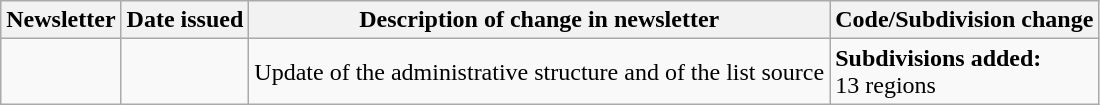<table class="wikitable">
<tr>
<th>Newsletter</th>
<th>Date issued</th>
<th>Description of change in newsletter</th>
<th>Code/Subdivision change</th>
</tr>
<tr>
<td id="II-2"></td>
<td></td>
<td>Update of the administrative structure and of the list source</td>
<td style=white-space:nowrap><strong>Subdivisions added:</strong><br> 13 regions</td>
</tr>
</table>
